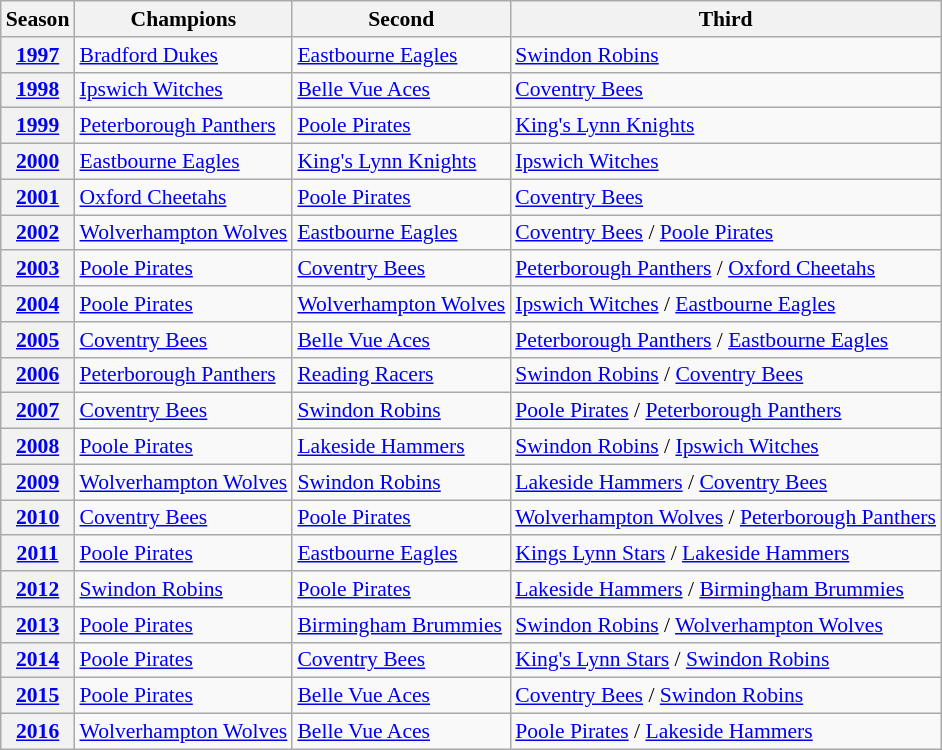<table class="wikitable" style="font-size: 90%">
<tr>
<th>Season</th>
<th>Champions</th>
<th>Second</th>
<th>Third</th>
</tr>
<tr>
<th><a href='#'>1997</a></th>
<td><a href='#'>Bradford Dukes</a></td>
<td><a href='#'>Eastbourne Eagles</a></td>
<td><a href='#'>Swindon Robins</a></td>
</tr>
<tr>
<th><a href='#'>1998</a></th>
<td><a href='#'>Ipswich Witches</a></td>
<td><a href='#'>Belle Vue Aces</a></td>
<td><a href='#'>Coventry Bees</a></td>
</tr>
<tr>
<th><a href='#'>1999</a></th>
<td><a href='#'>Peterborough Panthers</a></td>
<td><a href='#'>Poole Pirates</a></td>
<td><a href='#'>King's Lynn Knights</a></td>
</tr>
<tr>
<th><a href='#'>2000</a></th>
<td><a href='#'>Eastbourne Eagles</a></td>
<td><a href='#'>King's Lynn Knights</a></td>
<td><a href='#'>Ipswich Witches</a></td>
</tr>
<tr>
<th><a href='#'>2001</a></th>
<td><a href='#'>Oxford Cheetahs</a></td>
<td><a href='#'>Poole Pirates</a></td>
<td><a href='#'>Coventry Bees</a></td>
</tr>
<tr>
<th><a href='#'>2002</a></th>
<td><a href='#'>Wolverhampton Wolves</a></td>
<td><a href='#'>Eastbourne Eagles</a></td>
<td><a href='#'>Coventry Bees</a> / <a href='#'>Poole Pirates</a></td>
</tr>
<tr>
<th><a href='#'>2003</a></th>
<td><a href='#'>Poole Pirates</a></td>
<td><a href='#'>Coventry Bees</a></td>
<td><a href='#'>Peterborough Panthers</a> / <a href='#'>Oxford Cheetahs</a></td>
</tr>
<tr>
<th><a href='#'>2004</a></th>
<td><a href='#'>Poole Pirates</a></td>
<td><a href='#'>Wolverhampton Wolves</a></td>
<td><a href='#'>Ipswich Witches</a> / <a href='#'>Eastbourne Eagles</a></td>
</tr>
<tr>
<th><a href='#'>2005</a></th>
<td><a href='#'>Coventry Bees</a></td>
<td><a href='#'>Belle Vue Aces</a></td>
<td><a href='#'>Peterborough Panthers</a> / <a href='#'>Eastbourne Eagles</a></td>
</tr>
<tr>
<th><a href='#'>2006</a></th>
<td><a href='#'>Peterborough Panthers</a></td>
<td><a href='#'>Reading Racers</a></td>
<td><a href='#'>Swindon Robins</a> / <a href='#'>Coventry Bees</a></td>
</tr>
<tr>
<th><a href='#'>2007</a></th>
<td><a href='#'>Coventry Bees</a></td>
<td><a href='#'>Swindon Robins</a></td>
<td><a href='#'>Poole Pirates</a> / <a href='#'>Peterborough Panthers</a></td>
</tr>
<tr>
<th><a href='#'>2008</a></th>
<td><a href='#'>Poole Pirates</a></td>
<td><a href='#'>Lakeside Hammers</a></td>
<td><a href='#'>Swindon Robins</a> / <a href='#'>Ipswich Witches</a></td>
</tr>
<tr>
<th><a href='#'>2009</a></th>
<td><a href='#'>Wolverhampton Wolves</a></td>
<td><a href='#'>Swindon Robins</a></td>
<td><a href='#'>Lakeside Hammers</a> / <a href='#'>Coventry Bees</a></td>
</tr>
<tr>
<th><a href='#'>2010</a></th>
<td><a href='#'>Coventry Bees</a></td>
<td><a href='#'>Poole Pirates</a></td>
<td><a href='#'>Wolverhampton Wolves</a> / <a href='#'>Peterborough Panthers</a></td>
</tr>
<tr>
<th><a href='#'>2011</a></th>
<td><a href='#'>Poole Pirates</a></td>
<td><a href='#'>Eastbourne Eagles</a></td>
<td><a href='#'>Kings Lynn Stars</a> / <a href='#'>Lakeside Hammers</a></td>
</tr>
<tr>
<th><a href='#'>2012</a></th>
<td><a href='#'>Swindon Robins</a></td>
<td><a href='#'>Poole Pirates</a></td>
<td><a href='#'>Lakeside Hammers</a> / <a href='#'>Birmingham Brummies</a></td>
</tr>
<tr>
<th><a href='#'>2013</a></th>
<td><a href='#'>Poole Pirates</a></td>
<td><a href='#'>Birmingham Brummies</a></td>
<td><a href='#'>Swindon Robins</a> / <a href='#'>Wolverhampton Wolves</a></td>
</tr>
<tr>
<th><a href='#'>2014</a></th>
<td><a href='#'>Poole Pirates</a></td>
<td><a href='#'>Coventry Bees</a></td>
<td><a href='#'>King's Lynn Stars</a> / <a href='#'>Swindon Robins</a></td>
</tr>
<tr>
<th><a href='#'>2015</a></th>
<td><a href='#'>Poole Pirates</a></td>
<td><a href='#'>Belle Vue Aces</a></td>
<td><a href='#'>Coventry Bees</a> / <a href='#'>Swindon Robins</a></td>
</tr>
<tr>
<th><a href='#'>2016</a></th>
<td><a href='#'>Wolverhampton Wolves</a></td>
<td><a href='#'>Belle Vue Aces</a></td>
<td><a href='#'>Poole Pirates</a> / <a href='#'>Lakeside Hammers</a></td>
</tr>
</table>
